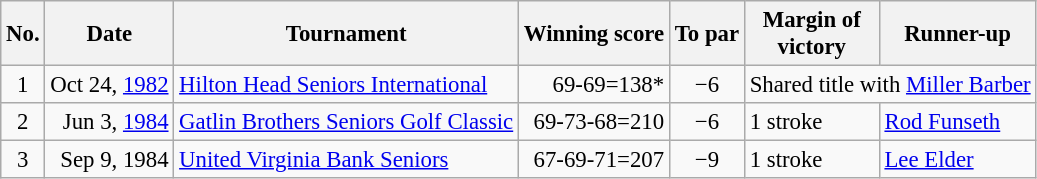<table class="wikitable" style="font-size:95%;">
<tr>
<th>No.</th>
<th>Date</th>
<th>Tournament</th>
<th>Winning score</th>
<th>To par</th>
<th>Margin of<br>victory</th>
<th>Runner-up</th>
</tr>
<tr>
<td align=center>1</td>
<td align=right>Oct 24, <a href='#'>1982</a></td>
<td><a href='#'>Hilton Head Seniors International</a></td>
<td align=right>69-69=138*</td>
<td align=center>−6</td>
<td colspan=2 align=center>Shared title with  <a href='#'>Miller Barber</a></td>
</tr>
<tr>
<td align=center>2</td>
<td align=right>Jun 3, <a href='#'>1984</a></td>
<td><a href='#'>Gatlin Brothers Seniors Golf Classic</a></td>
<td align=right>69-73-68=210</td>
<td align=center>−6</td>
<td>1 stroke</td>
<td> <a href='#'>Rod Funseth</a></td>
</tr>
<tr>
<td align=center>3</td>
<td align=right>Sep 9, 1984</td>
<td><a href='#'>United Virginia Bank Seniors</a></td>
<td align=right>67-69-71=207</td>
<td align=center>−9</td>
<td>1 stroke</td>
<td> <a href='#'>Lee Elder</a></td>
</tr>
</table>
